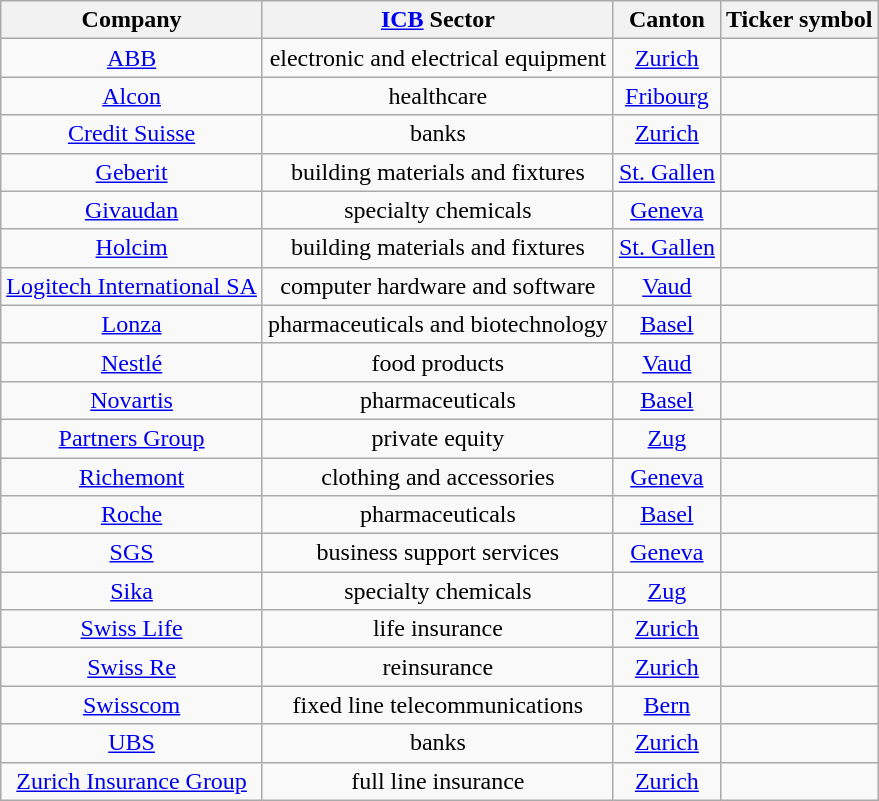<table class="wikitable sortable" style="text-align: center;" cellpadding=2 cellspacing=2>
<tr>
<th>Company</th>
<th><a href='#'>ICB</a> Sector</th>
<th>Canton</th>
<th>Ticker symbol</th>
</tr>
<tr>
<td><a href='#'>ABB</a></td>
<td>electronic and electrical equipment</td>
<td><a href='#'>Zurich</a></td>
<td></td>
</tr>
<tr>
<td><a href='#'>Alcon</a></td>
<td>healthcare</td>
<td><a href='#'>Fribourg</a></td>
<td></td>
</tr>
<tr>
<td><a href='#'>Credit Suisse</a></td>
<td>banks</td>
<td><a href='#'>Zurich</a></td>
<td></td>
</tr>
<tr>
<td><a href='#'>Geberit</a></td>
<td>building materials and fixtures</td>
<td><a href='#'>St. Gallen</a></td>
<td></td>
</tr>
<tr>
<td><a href='#'>Givaudan</a></td>
<td>specialty chemicals</td>
<td><a href='#'>Geneva</a></td>
<td></td>
</tr>
<tr>
<td><a href='#'>Holcim</a></td>
<td>building materials and fixtures</td>
<td><a href='#'>St. Gallen</a></td>
<td></td>
</tr>
<tr>
<td><a href='#'>Logitech International SA</a></td>
<td>computer hardware and software</td>
<td><a href='#'>Vaud</a></td>
<td></td>
</tr>
<tr>
<td><a href='#'>Lonza</a></td>
<td>pharmaceuticals and biotechnology</td>
<td><a href='#'>Basel</a></td>
<td></td>
</tr>
<tr>
<td><a href='#'>Nestlé</a></td>
<td>food products</td>
<td><a href='#'>Vaud</a></td>
<td></td>
</tr>
<tr>
<td><a href='#'>Novartis</a></td>
<td>pharmaceuticals</td>
<td><a href='#'>Basel</a></td>
<td></td>
</tr>
<tr>
<td><a href='#'>Partners Group</a></td>
<td>private equity</td>
<td><a href='#'>Zug</a></td>
<td></td>
</tr>
<tr>
<td><a href='#'>Richemont</a></td>
<td>clothing and accessories</td>
<td><a href='#'>Geneva</a></td>
<td></td>
</tr>
<tr>
<td><a href='#'>Roche</a></td>
<td>pharmaceuticals</td>
<td><a href='#'>Basel</a></td>
<td></td>
</tr>
<tr>
<td><a href='#'>SGS</a></td>
<td>business support services</td>
<td><a href='#'>Geneva</a></td>
<td></td>
</tr>
<tr>
<td><a href='#'>Sika</a></td>
<td>specialty chemicals</td>
<td><a href='#'>Zug</a></td>
<td></td>
</tr>
<tr>
<td><a href='#'>Swiss Life</a></td>
<td>life insurance</td>
<td><a href='#'>Zurich</a></td>
<td></td>
</tr>
<tr>
<td><a href='#'>Swiss Re</a></td>
<td>reinsurance</td>
<td><a href='#'>Zurich</a></td>
<td></td>
</tr>
<tr>
<td><a href='#'>Swisscom</a></td>
<td>fixed line telecommunications</td>
<td><a href='#'>Bern</a></td>
<td></td>
</tr>
<tr>
<td><a href='#'>UBS</a></td>
<td>banks</td>
<td><a href='#'>Zurich</a></td>
<td></td>
</tr>
<tr>
<td><a href='#'>Zurich Insurance Group</a></td>
<td>full line insurance</td>
<td><a href='#'>Zurich</a></td>
<td></td>
</tr>
</table>
